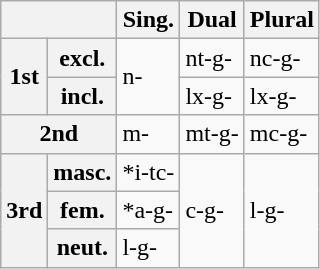<table class="wikitable">
<tr>
<th colspan="2"></th>
<th>Sing.</th>
<th>Dual</th>
<th>Plural</th>
</tr>
<tr>
<th rowspan="2">1st</th>
<th>excl.</th>
<td rowspan="2">n-</td>
<td>nt-g-</td>
<td>nc-g-</td>
</tr>
<tr>
<th>incl.</th>
<td>lx-g-</td>
<td>lx-g-</td>
</tr>
<tr>
<th colspan="2">2nd</th>
<td>m-</td>
<td>mt-g-</td>
<td>mc-g-</td>
</tr>
<tr>
<th rowspan="3">3rd</th>
<th>masc.</th>
<td>*i-tc-</td>
<td rowspan="3">c-g-</td>
<td rowspan="3">l-g-</td>
</tr>
<tr>
<th>fem.</th>
<td>*a-g-</td>
</tr>
<tr>
<th>neut.</th>
<td>l-g-</td>
</tr>
</table>
